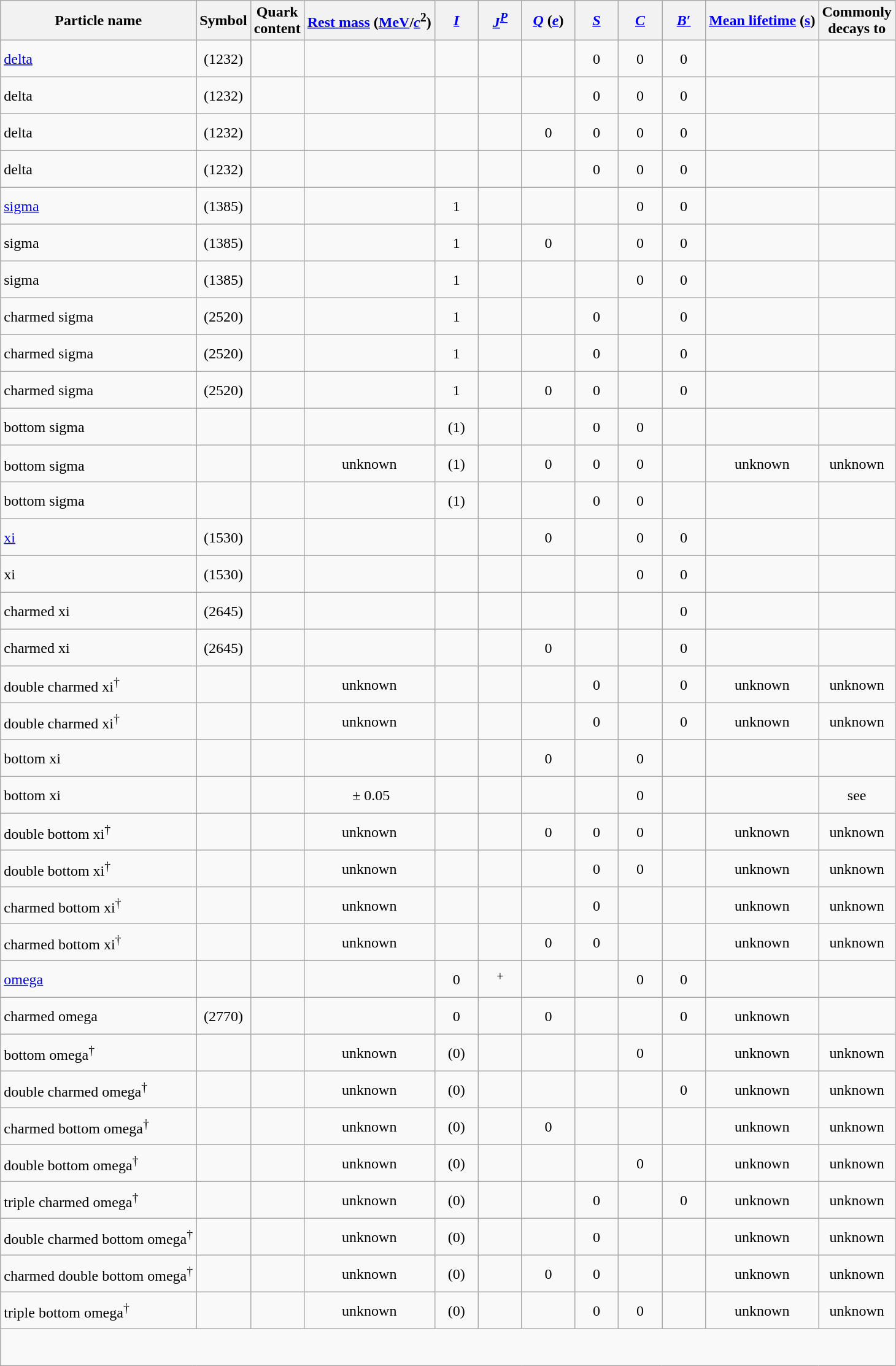<table class="wikitable sortable" style="text-align: center; margin-right:0;">
<tr>
<th class=unsortable>Particle name</th>
<th>Symbol</th>
<th>Quark<br>content</th>
<th><a href='#'>Rest mass</a> (<a href='#'>MeV</a>/<a href='#'><em>c</em></a><sup>2</sup>)</th>
<th width="40"><a href='#'><em>I</em></a></th>
<th width="40"><a href='#'><em>J</em></a><sup><a href='#'><em>P</em></a></sup></th>
<th width="50"><a href='#'><em>Q</em></a> (<a href='#'><em>e</em></a>)</th>
<th width="40"><a href='#'><em>S</em></a></th>
<th width="40"><a href='#'><em>C</em></a></th>
<th width="40"><a href='#'><em>B</em>′</a></th>
<th data-sort-type=number><a href='#'>Mean lifetime</a> (<a href='#'>s</a>)</th>
<th class=unsortable>Commonly<br>decays to</th>
</tr>
<tr style="height:40px">
<td align="left"><a href='#'>delta</a></td>
<td>(1232)</td>
<td></td>
<td></td>
<td></td>
<td></td>
<td></td>
<td>0</td>
<td>0</td>
<td>0</td>
<td><sup></sup></td>
<td></td>
</tr>
<tr style="height:40px">
<td align="left">delta</td>
<td>(1232)</td>
<td></td>
<td></td>
<td></td>
<td></td>
<td></td>
<td>0</td>
<td>0</td>
<td>0</td>
<td><sup></sup></td>
<td></td>
</tr>
<tr style="height:40px">
<td align="left">delta</td>
<td>(1232)</td>
<td></td>
<td></td>
<td></td>
<td></td>
<td>0</td>
<td>0</td>
<td>0</td>
<td>0</td>
<td><sup></sup></td>
<td></td>
</tr>
<tr style="height:40px">
<td align="left">delta</td>
<td>(1232)</td>
<td></td>
<td></td>
<td></td>
<td></td>
<td></td>
<td>0</td>
<td>0</td>
<td>0</td>
<td><sup></sup></td>
<td></td>
</tr>
<tr style="height:40px">
<td align="left"><a href='#'>sigma</a></td>
<td>(1385)</td>
<td></td>
<td></td>
<td>1</td>
<td></td>
<td></td>
<td></td>
<td>0</td>
<td>0</td>
<td><sup></sup></td>
<td></td>
</tr>
<tr style="height:40px">
<td align="left">sigma</td>
<td>(1385)</td>
<td></td>
<td></td>
<td>1</td>
<td></td>
<td>0</td>
<td></td>
<td>0</td>
<td>0</td>
<td><sup></sup></td>
<td></td>
</tr>
<tr style="height:40px">
<td align="left">sigma</td>
<td>(1385)</td>
<td></td>
<td></td>
<td>1</td>
<td></td>
<td></td>
<td></td>
<td>0</td>
<td>0</td>
<td><sup></sup></td>
<td></td>
</tr>
<tr style="height:40px">
<td align="left">charmed sigma</td>
<td>(2520)</td>
<td></td>
<td></td>
<td>1</td>
<td></td>
<td></td>
<td>0</td>
<td></td>
<td>0</td>
<td><sup></sup></td>
<td></td>
</tr>
<tr style="height:40px">
<td align="left">charmed sigma</td>
<td>(2520)</td>
<td></td>
<td></td>
<td>1</td>
<td></td>
<td></td>
<td>0</td>
<td></td>
<td>0</td>
<td><sup></sup></td>
<td></td>
</tr>
<tr style="height:40px">
<td align="left">charmed sigma</td>
<td>(2520)</td>
<td></td>
<td></td>
<td>1</td>
<td></td>
<td>0</td>
<td>0</td>
<td></td>
<td>0</td>
<td><sup></sup></td>
<td></td>
</tr>
<tr style="height:40px">
<td align="left">bottom sigma</td>
<td></td>
<td></td>
<td></td>
<td>(1)</td>
<td></td>
<td></td>
<td>0</td>
<td>0</td>
<td></td>
<td><sup></sup></td>
<td></td>
</tr>
<tr style="height:40px">
<td align="left">bottom sigma<sup></sup></td>
<td></td>
<td></td>
<td>unknown</td>
<td>(1)</td>
<td></td>
<td>0</td>
<td>0</td>
<td>0</td>
<td></td>
<td>unknown</td>
<td>unknown</td>
</tr>
<tr style="height:40px">
<td align="left">bottom sigma</td>
<td></td>
<td></td>
<td></td>
<td>(1)</td>
<td></td>
<td></td>
<td>0</td>
<td>0</td>
<td></td>
<td><sup></sup></td>
<td></td>
</tr>
<tr style="height:40px">
<td align="left"><a href='#'>xi</a></td>
<td>(1530)</td>
<td></td>
<td></td>
<td></td>
<td></td>
<td>0</td>
<td></td>
<td>0</td>
<td>0</td>
<td><sup></sup></td>
<td></td>
</tr>
<tr style="height:40px">
<td align="left">xi</td>
<td>(1530)</td>
<td></td>
<td></td>
<td></td>
<td></td>
<td></td>
<td></td>
<td>0</td>
<td>0</td>
<td><sup></sup></td>
<td></td>
</tr>
<tr style="height:40px">
<td align="left">charmed xi</td>
<td>(2645)</td>
<td></td>
<td></td>
<td></td>
<td></td>
<td></td>
<td></td>
<td></td>
<td>0</td>
<td><sup></sup></td>
<td></td>
</tr>
<tr style="height:40px">
<td align="left">charmed xi</td>
<td>(2645)</td>
<td></td>
<td></td>
<td></td>
<td></td>
<td>0</td>
<td></td>
<td></td>
<td>0</td>
<td><sup></sup></td>
<td></td>
</tr>
<tr style="height:40px">
<td align="left">double charmed xi<sup>†</sup></td>
<td></td>
<td></td>
<td>unknown</td>
<td></td>
<td></td>
<td></td>
<td>0</td>
<td></td>
<td>0</td>
<td>unknown</td>
<td>unknown</td>
</tr>
<tr style="height:40px">
<td align="left">double charmed xi<sup>†</sup></td>
<td></td>
<td></td>
<td>unknown</td>
<td></td>
<td></td>
<td></td>
<td>0</td>
<td></td>
<td>0</td>
<td>unknown</td>
<td>unknown</td>
</tr>
<tr style="height:40px">
<td align="left">bottom xi</td>
<td></td>
<td></td>
<td></td>
<td></td>
<td></td>
<td>0</td>
<td></td>
<td>0</td>
<td></td>
<td><sup></sup></td>
<td></td>
</tr>
<tr style="height:40px">
<td align="left">bottom xi</td>
<td></td>
<td></td>
<td> ± 0.05</td>
<td></td>
<td></td>
<td></td>
<td></td>
<td>0</td>
<td></td>
<td><sup></sup></td>
<td>see </td>
</tr>
<tr style="height:40px">
<td align="left">double bottom xi<sup>†</sup></td>
<td></td>
<td></td>
<td>unknown</td>
<td></td>
<td></td>
<td>0</td>
<td>0</td>
<td>0</td>
<td></td>
<td>unknown</td>
<td>unknown</td>
</tr>
<tr style="height:40px">
<td align="left">double bottom xi<sup>†</sup></td>
<td></td>
<td></td>
<td>unknown</td>
<td></td>
<td></td>
<td></td>
<td>0</td>
<td>0</td>
<td></td>
<td>unknown</td>
<td>unknown</td>
</tr>
<tr style="height:40px">
<td align="left">charmed bottom xi<sup>†</sup></td>
<td></td>
<td></td>
<td>unknown</td>
<td></td>
<td></td>
<td></td>
<td>0</td>
<td></td>
<td></td>
<td>unknown</td>
<td>unknown</td>
</tr>
<tr style="height:40px">
<td align="left">charmed bottom xi<sup>†</sup></td>
<td></td>
<td></td>
<td>unknown</td>
<td></td>
<td></td>
<td>0</td>
<td>0</td>
<td></td>
<td></td>
<td>unknown</td>
<td>unknown</td>
</tr>
<tr style="height:40px">
<td align="left"><a href='#'>omega</a></td>
<td></td>
<td></td>
<td></td>
<td>0</td>
<td><sup>+</sup></td>
<td></td>
<td></td>
<td>0</td>
<td>0</td>
<td><sup></sup></td>
<td></td>
</tr>
<tr style="height:40px">
<td align="left">charmed omega</td>
<td>(2770)</td>
<td></td>
<td></td>
<td>0</td>
<td></td>
<td>0</td>
<td></td>
<td></td>
<td>0</td>
<td>unknown</td>
<td></td>
</tr>
<tr style="height:40px">
<td align="left">bottom omega<sup>†</sup></td>
<td></td>
<td></td>
<td>unknown</td>
<td>(0)</td>
<td></td>
<td></td>
<td></td>
<td>0</td>
<td></td>
<td>unknown</td>
<td>unknown</td>
</tr>
<tr style="height:40px">
<td align="left">double charmed omega<sup>†</sup></td>
<td></td>
<td></td>
<td>unknown</td>
<td>(0)</td>
<td></td>
<td></td>
<td></td>
<td></td>
<td>0</td>
<td>unknown</td>
<td>unknown</td>
</tr>
<tr style="height:40px">
<td align="left">charmed bottom omega<sup>†</sup></td>
<td></td>
<td></td>
<td>unknown</td>
<td>(0)</td>
<td></td>
<td>0</td>
<td></td>
<td></td>
<td></td>
<td>unknown</td>
<td>unknown</td>
</tr>
<tr style="height:40px">
<td align="left">double bottom omega<sup>†</sup></td>
<td></td>
<td></td>
<td>unknown</td>
<td>(0)</td>
<td></td>
<td></td>
<td></td>
<td>0</td>
<td></td>
<td>unknown</td>
<td>unknown</td>
</tr>
<tr style="height:40px">
<td align="left">triple charmed omega<sup>†</sup></td>
<td></td>
<td></td>
<td>unknown</td>
<td>(0)</td>
<td></td>
<td></td>
<td>0</td>
<td></td>
<td>0</td>
<td>unknown</td>
<td>unknown</td>
</tr>
<tr style="height:40px">
<td align="left">double charmed bottom omega<sup>†</sup></td>
<td></td>
<td></td>
<td>unknown</td>
<td>(0)</td>
<td></td>
<td></td>
<td>0</td>
<td></td>
<td></td>
<td>unknown</td>
<td>unknown</td>
</tr>
<tr style="height:40px">
<td align="left">charmed double bottom omega<sup>†</sup></td>
<td></td>
<td></td>
<td>unknown</td>
<td>(0)</td>
<td></td>
<td>0</td>
<td>0</td>
<td></td>
<td></td>
<td>unknown</td>
<td>unknown</td>
</tr>
<tr style="height:40px">
<td align="left">triple bottom omega<sup>†</sup></td>
<td></td>
<td></td>
<td>unknown</td>
<td>(0)</td>
<td></td>
<td></td>
<td>0</td>
<td>0</td>
<td></td>
<td>unknown</td>
<td>unknown</td>
</tr>
<tr style="height:40px">
</tr>
</table>
